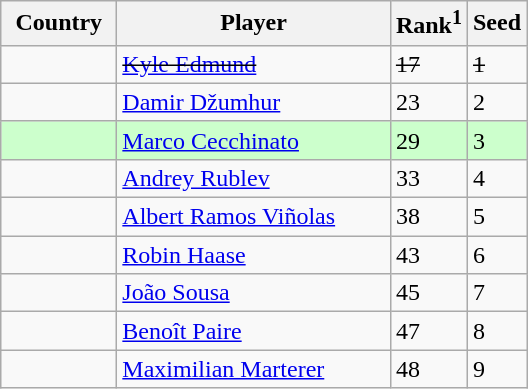<table class="sortable wikitable">
<tr>
<th width="70">Country</th>
<th width="175">Player</th>
<th>Rank<sup>1</sup></th>
<th>Seed</th>
</tr>
<tr>
<td><s></s></td>
<td><s><a href='#'>Kyle Edmund</a></s></td>
<td><s>17</s></td>
<td><s>1</s></td>
</tr>
<tr>
<td></td>
<td><a href='#'>Damir Džumhur</a></td>
<td>23</td>
<td>2</td>
</tr>
<tr style="background:#cfc;">
<td></td>
<td><a href='#'>Marco Cecchinato</a></td>
<td>29</td>
<td>3</td>
</tr>
<tr>
<td></td>
<td><a href='#'>Andrey Rublev</a></td>
<td>33</td>
<td>4</td>
</tr>
<tr>
<td></td>
<td><a href='#'>Albert Ramos Viñolas</a></td>
<td>38</td>
<td>5</td>
</tr>
<tr>
<td></td>
<td><a href='#'>Robin Haase</a></td>
<td>43</td>
<td>6</td>
</tr>
<tr>
<td></td>
<td><a href='#'>João Sousa</a></td>
<td>45</td>
<td>7</td>
</tr>
<tr>
<td></td>
<td><a href='#'>Benoît Paire</a></td>
<td>47</td>
<td>8</td>
</tr>
<tr>
<td></td>
<td><a href='#'>Maximilian Marterer</a></td>
<td>48</td>
<td>9</td>
</tr>
</table>
